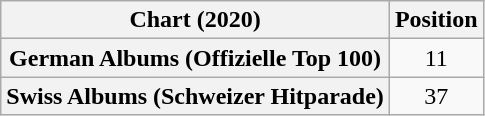<table class="wikitable sortable plainrowheaders" style="text-align:center">
<tr>
<th scope="col">Chart (2020)</th>
<th scope="col">Position</th>
</tr>
<tr>
<th scope="row">German Albums (Offizielle Top 100)</th>
<td>11</td>
</tr>
<tr>
<th scope="row">Swiss Albums (Schweizer Hitparade)</th>
<td>37</td>
</tr>
</table>
